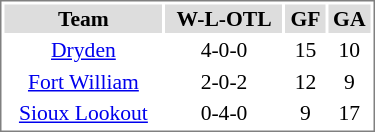<table cellpadding="1" width="250px" style="font-size: 90%; border: 1px solid gray;">
<tr align="center" bgcolor="#dddddd">
<td><strong>Team</strong></td>
<td><strong>W-L-OTL</strong></td>
<td><strong>GF</strong></td>
<td><strong>GA</strong></td>
</tr>
<tr align="center">
<td><a href='#'>Dryden</a></td>
<td>4-0-0</td>
<td>15</td>
<td>10</td>
</tr>
<tr align="center">
<td><a href='#'>Fort William</a></td>
<td>2-0-2</td>
<td>12</td>
<td>9</td>
</tr>
<tr align="center">
<td><a href='#'>Sioux Lookout</a></td>
<td>0-4-0</td>
<td>9</td>
<td>17</td>
</tr>
</table>
